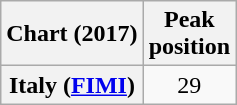<table class="wikitable plainrowheaders" style="text-align:center">
<tr>
<th scope="col">Chart (2017)</th>
<th scope="col">Peak<br>position</th>
</tr>
<tr>
<th scope="row">Italy (<a href='#'>FIMI</a>)</th>
<td>29</td>
</tr>
</table>
